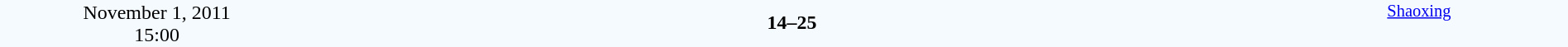<table style="width: 100%; background:#F5FAFF;" cellspacing="0">
<tr>
<td align=center rowspan=3 width=20%>November 1, 2011<br>15:00</td>
</tr>
<tr>
<td width=24% align=right></td>
<td align=center width=13%><strong>14–25</strong></td>
<td width=24%><strong></strong></td>
<td style=font-size:85% rowspan=3 valign=top align=center><a href='#'>Shaoxing</a></td>
</tr>
<tr style=font-size:85%>
<td align=right></td>
<td align=center></td>
<td></td>
</tr>
</table>
